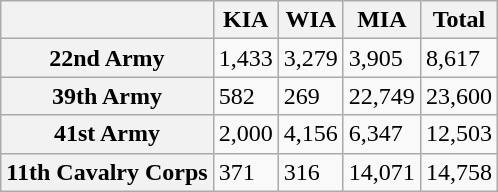<table class="wikitable">
<tr !! Заголовок столбца 2>
<th></th>
<th>KIA</th>
<th>WIA</th>
<th>MIA</th>
<th>Total</th>
</tr>
<tr>
<th>22nd Army</th>
<td>1,433</td>
<td>3,279</td>
<td>3,905</td>
<td>8,617</td>
</tr>
<tr>
<th>39th Army</th>
<td>582</td>
<td>269</td>
<td>22,749</td>
<td>23,600</td>
</tr>
<tr>
<th>41st Army</th>
<td>2,000</td>
<td>4,156</td>
<td>6,347</td>
<td>12,503</td>
</tr>
<tr>
<th>11th Cavalry Corps</th>
<td>371</td>
<td>316</td>
<td>14,071</td>
<td>14,758</td>
</tr>
</table>
